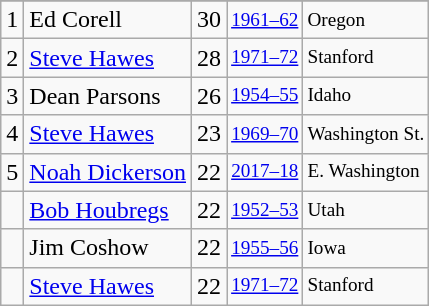<table class="wikitable">
<tr>
</tr>
<tr>
<td>1</td>
<td>Ed Corell</td>
<td>30</td>
<td style="font-size:80%;"><a href='#'>1961–62</a></td>
<td style="font-size:80%;">Oregon</td>
</tr>
<tr>
<td>2</td>
<td><a href='#'>Steve Hawes</a></td>
<td>28</td>
<td style="font-size:80%;"><a href='#'>1971–72</a></td>
<td style="font-size:80%;">Stanford</td>
</tr>
<tr>
<td>3</td>
<td>Dean Parsons</td>
<td>26</td>
<td style="font-size:80%;"><a href='#'>1954–55</a></td>
<td style="font-size:80%;">Idaho</td>
</tr>
<tr>
<td>4</td>
<td><a href='#'>Steve Hawes</a></td>
<td>23</td>
<td style="font-size:80%;"><a href='#'>1969–70</a></td>
<td style="font-size:80%;">Washington St.</td>
</tr>
<tr>
<td>5</td>
<td><a href='#'>Noah Dickerson</a></td>
<td>22</td>
<td style="font-size:80%;"><a href='#'>2017–18</a></td>
<td style="font-size:80%;">E. Washington</td>
</tr>
<tr>
<td></td>
<td><a href='#'>Bob Houbregs</a></td>
<td>22</td>
<td style="font-size:80%;"><a href='#'>1952–53</a></td>
<td style="font-size:80%;">Utah</td>
</tr>
<tr>
<td></td>
<td>Jim Coshow</td>
<td>22</td>
<td style="font-size:80%;"><a href='#'>1955–56</a></td>
<td style="font-size:80%;">Iowa</td>
</tr>
<tr>
<td></td>
<td><a href='#'>Steve Hawes</a></td>
<td>22</td>
<td style="font-size:80%;"><a href='#'>1971–72</a></td>
<td style="font-size:80%;">Stanford</td>
</tr>
</table>
